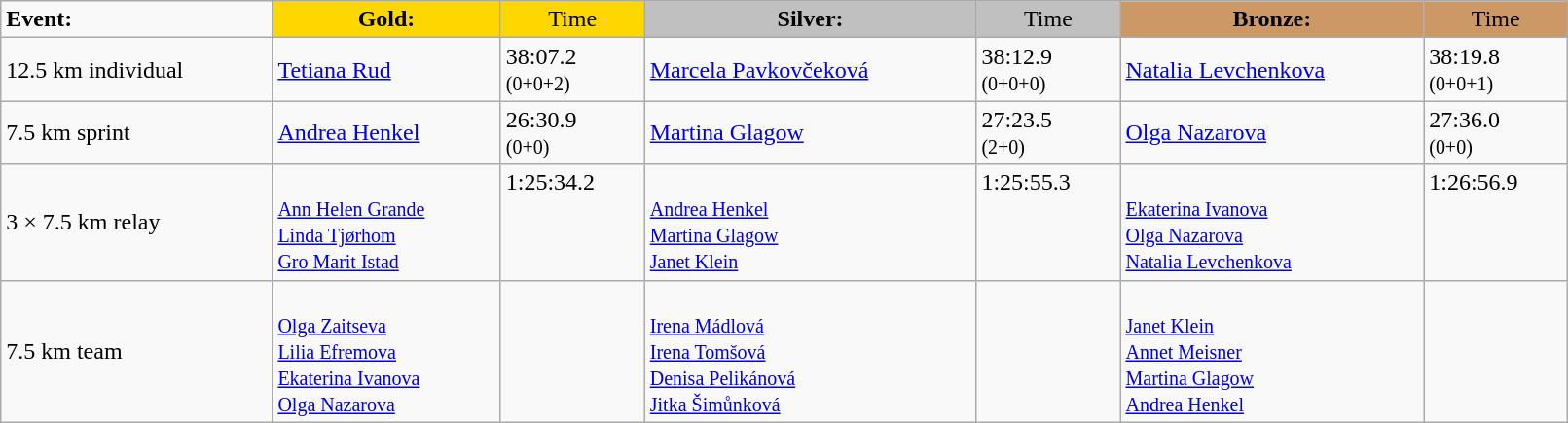<table class="wikitable" width=85%>
<tr>
<td><strong>Event:</strong></td>
<td style="text-align:center;background-color:gold;"><strong>Gold:</strong></td>
<td style="text-align:center;background-color:gold;">Time</td>
<td style="text-align:center;background-color:silver;"><strong>Silver:</strong></td>
<td style="text-align:center;background-color:silver;">Time</td>
<td style="text-align:center;background-color:#CC9966;"><strong>Bronze:</strong></td>
<td style="text-align:center;background-color:#CC9966;">Time</td>
</tr>
<tr>
<td>12.5 km individual<br><em></em></td>
<td><a href='#'>Tetiana Rud</a> <br><small></small></td>
<td>38:07.2<br><small>(0+0+2)</small></td>
<td><a href='#'>Marcela Pavkovčeková</a><br><small></small></td>
<td>38:12.9<br><small>(0+0+0)</small></td>
<td><a href='#'>Natalia Levchenkova</a><br><small></small></td>
<td>38:19.8	<br><small>(0+0+1)</small></td>
</tr>
<tr>
<td>7.5 km sprint<br><em></em></td>
<td><a href='#'>Andrea Henkel</a><br><small></small></td>
<td>26:30.9<br><small>(0+0)</small></td>
<td><a href='#'>Martina Glagow</a><br><small></small></td>
<td>27:23.5	<br><small>(2+0)</small></td>
<td><a href='#'>Olga Nazarova</a><br><small></small></td>
<td>27:36.0	<br><small>(0+0)</small></td>
</tr>
<tr>
<td>3 × 7.5 km relay<br><em></em></td>
<td>  <br><small><a href='#'>Ann Helen Grande</a> <br> <a href='#'>Linda Tjørhom</a> <br> <a href='#'>Gro Marit Istad</a></small></td>
<td>1:25:34.2	<br><small><br><br><br> </small></td>
<td>  <br><small><a href='#'>Andrea Henkel</a> <br> <a href='#'>Martina Glagow</a> <br> <a href='#'>Janet Klein</a></small></td>
<td>1:25:55.3	 <br><small><br><br><br> </small></td>
<td>  <br><small><a href='#'>Ekaterina Ivanova</a> <br> <a href='#'>Olga Nazarova</a> <br> <a href='#'>Natalia Levchenkova</a></small></td>
<td>1:26:56.9		<br><small><br><br><br> </small></td>
</tr>
<tr>
<td>7.5 km team</td>
<td>  <br><small><a href='#'>Olga Zaitseva</a> <br> <a href='#'>Lilia Efremova</a> <br> <a href='#'>Ekaterina Ivanova</a><br> <a href='#'>Olga Nazarova</a></small></td>
<td><br><small><br><br><br> </small></td>
<td>  <br><small><a href='#'>Irena Mádlová</a> <br> <a href='#'>Irena Tomšová</a> <br> <a href='#'>Denisa Pelikánová</a><br> <a href='#'>Jitka Šimůnková</a></small></td>
<td><br><small><br><br><br> </small></td>
<td>  <br><small><a href='#'>Janet Klein</a> <br> <a href='#'>Annet Meisner</a> <br> <a href='#'>Martina Glagow</a><br> <a href='#'>Andrea Henkel</a></small></td>
<td><br><small><br><br><br> </small></td>
</tr>
</table>
